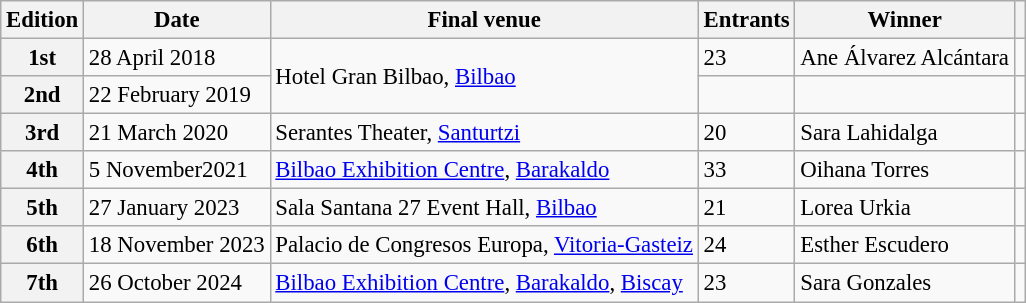<table class="wikitable defaultcenter col2left col3left col5left" style="font-size:95%;">
<tr>
<th>Edition</th>
<th>Date</th>
<th>Final venue</th>
<th>Entrants</th>
<th>Winner</th>
<th></th>
</tr>
<tr>
<th>1st</th>
<td>28 April 2018</td>
<td rowspan=2>Hotel Gran Bilbao, <a href='#'>Bilbao</a></td>
<td>23</td>
<td>Ane Álvarez Alcántara</td>
<td></td>
</tr>
<tr>
<th>2nd</th>
<td>22 February 2019</td>
<td></td>
<td></td>
<td></td>
</tr>
<tr>
<th>3rd</th>
<td>21 March 2020</td>
<td>Serantes Theater, <a href='#'>Santurtzi</a></td>
<td>20</td>
<td>Sara Lahidalga</td>
<td></td>
</tr>
<tr>
<th>4th</th>
<td>5 November2021</td>
<td><a href='#'>Bilbao Exhibition Centre</a>, <a href='#'>Barakaldo</a></td>
<td>33</td>
<td>Oihana Torres</td>
<td></td>
</tr>
<tr>
<th>5th</th>
<td>27 January 2023</td>
<td>Sala Santana 27 Event Hall, <a href='#'>Bilbao</a></td>
<td>21</td>
<td>Lorea Urkia</td>
<td></td>
</tr>
<tr>
<th>6th</th>
<td>18 November 2023</td>
<td>Palacio de Congresos Europa, <a href='#'>Vitoria-Gasteiz</a></td>
<td>24</td>
<td>Esther Escudero</td>
<td></td>
</tr>
<tr>
<th>7th</th>
<td>26 October 2024</td>
<td><a href='#'>Bilbao Exhibition Centre</a>, <a href='#'>Barakaldo</a>, <a href='#'>Biscay</a></td>
<td>23</td>
<td>Sara Gonzales</td>
<td></td>
</tr>
</table>
